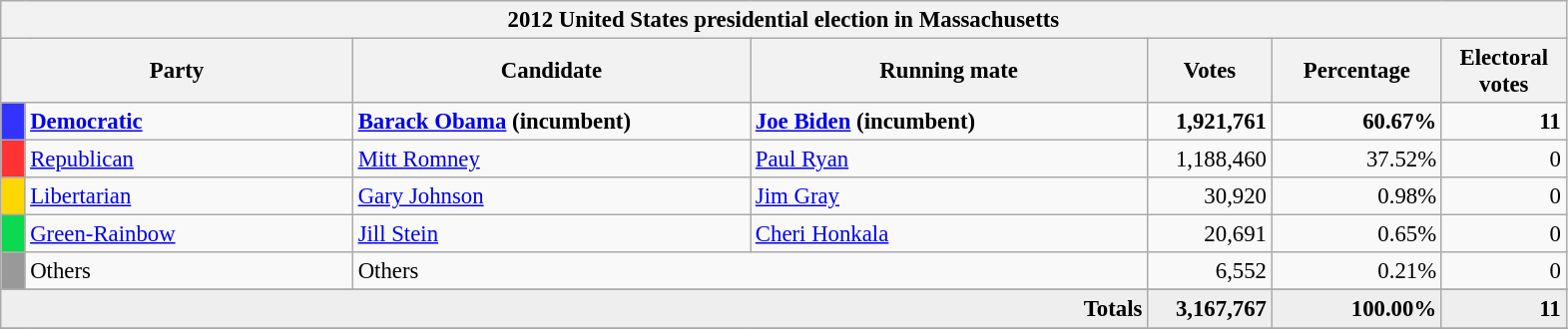<table class="wikitable" style="font-size: 95%;">
<tr>
<th colspan="7">2012 United States presidential election in Massachusetts</th>
</tr>
<tr>
<th colspan="2" style="width: 15em">Party</th>
<th style="width: 17em">Candidate</th>
<th style="width: 17em">Running mate</th>
<th style="width: 5em">Votes</th>
<th style="width: 7em">Percentage</th>
<th style="width: 5em">Electoral votes</th>
</tr>
<tr>
<th style="background-color:#3333FF; width: 3px"></th>
<td style="width: 130px"><strong><a href='#'>Democratic</a></strong></td>
<td><strong><a href='#'>Barack Obama</a></strong> <strong>(incumbent)</strong></td>
<td><strong><a href='#'>Joe Biden</a></strong> <strong>(incumbent)</strong></td>
<td align="right"><strong>1,921,761</strong></td>
<td align="right"><strong>60.67%</strong></td>
<td align="right"><strong>11</strong></td>
</tr>
<tr>
<th style="background-color:#FF3333; width: 3px"></th>
<td style="width: 130px"><a href='#'>Republican</a></td>
<td><a href='#'>Mitt Romney</a></td>
<td><a href='#'>Paul Ryan</a></td>
<td align="right">1,188,460</td>
<td align="right">37.52%</td>
<td align="right">0</td>
</tr>
<tr>
<th style="background-color:#FFD700; width: 3px"></th>
<td style="width: 130px"><a href='#'>Libertarian</a></td>
<td><a href='#'>Gary Johnson</a></td>
<td><a href='#'>Jim Gray</a></td>
<td align="right">30,920</td>
<td align="right">0.98%</td>
<td align="right">0</td>
</tr>
<tr>
<th style="background-color:#0BDA51; width: 3px"></th>
<td style="width: 130px"><a href='#'>Green-Rainbow</a></td>
<td><a href='#'>Jill Stein</a></td>
<td><a href='#'>Cheri Honkala</a></td>
<td align="right">20,691</td>
<td align="right">0.65%</td>
<td align="right">0</td>
</tr>
<tr>
<th style="background-color:#999999; width: 3px"></th>
<td style="width: 130px">Others</td>
<td colspan="2">Others</td>
<td align="right">6,552</td>
<td align="right">0.21%</td>
<td align="right">0</td>
</tr>
<tr>
</tr>
<tr bgcolor="#EEEEEE">
<td colspan="4" align="right"><strong>Totals</strong></td>
<td align="right"><strong>3,167,767</strong></td>
<td align="right"><strong>100.00%</strong></td>
<td align="right"><strong>11</strong></td>
</tr>
<tr bgcolor="#EEEEEE">
</tr>
</table>
